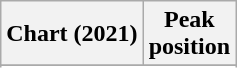<table class="wikitable sortable plainrowheaders" style="text-align:center">
<tr>
<th scope="col">Chart (2021)</th>
<th scope="col">Peak<br>position</th>
</tr>
<tr>
</tr>
<tr>
</tr>
</table>
